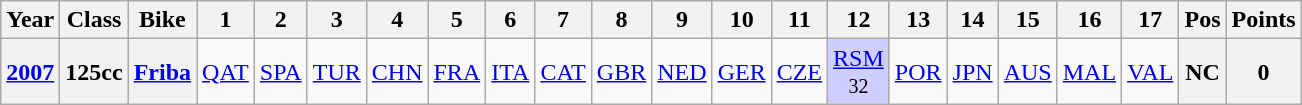<table class="wikitable" style="text-align:center">
<tr>
<th>Year</th>
<th>Class</th>
<th>Bike</th>
<th>1</th>
<th>2</th>
<th>3</th>
<th>4</th>
<th>5</th>
<th>6</th>
<th>7</th>
<th>8</th>
<th>9</th>
<th>10</th>
<th>11</th>
<th>12</th>
<th>13</th>
<th>14</th>
<th>15</th>
<th>16</th>
<th>17</th>
<th>Pos</th>
<th>Points</th>
</tr>
<tr>
<th align="left"><a href='#'>2007</a></th>
<th align="left">125cc</th>
<th align="left"><a href='#'>Friba</a></th>
<td><a href='#'>QAT</a></td>
<td><a href='#'>SPA</a></td>
<td><a href='#'>TUR</a></td>
<td><a href='#'>CHN</a></td>
<td><a href='#'>FRA</a></td>
<td><a href='#'>ITA</a></td>
<td><a href='#'>CAT</a></td>
<td><a href='#'>GBR</a></td>
<td><a href='#'>NED</a></td>
<td><a href='#'>GER</a></td>
<td><a href='#'>CZE</a></td>
<td style="background:#cfcfff;"><a href='#'>RSM</a><br><small>32</small></td>
<td><a href='#'>POR</a></td>
<td><a href='#'>JPN</a></td>
<td><a href='#'>AUS</a></td>
<td><a href='#'>MAL</a></td>
<td><a href='#'>VAL</a></td>
<th>NC</th>
<th>0</th>
</tr>
</table>
